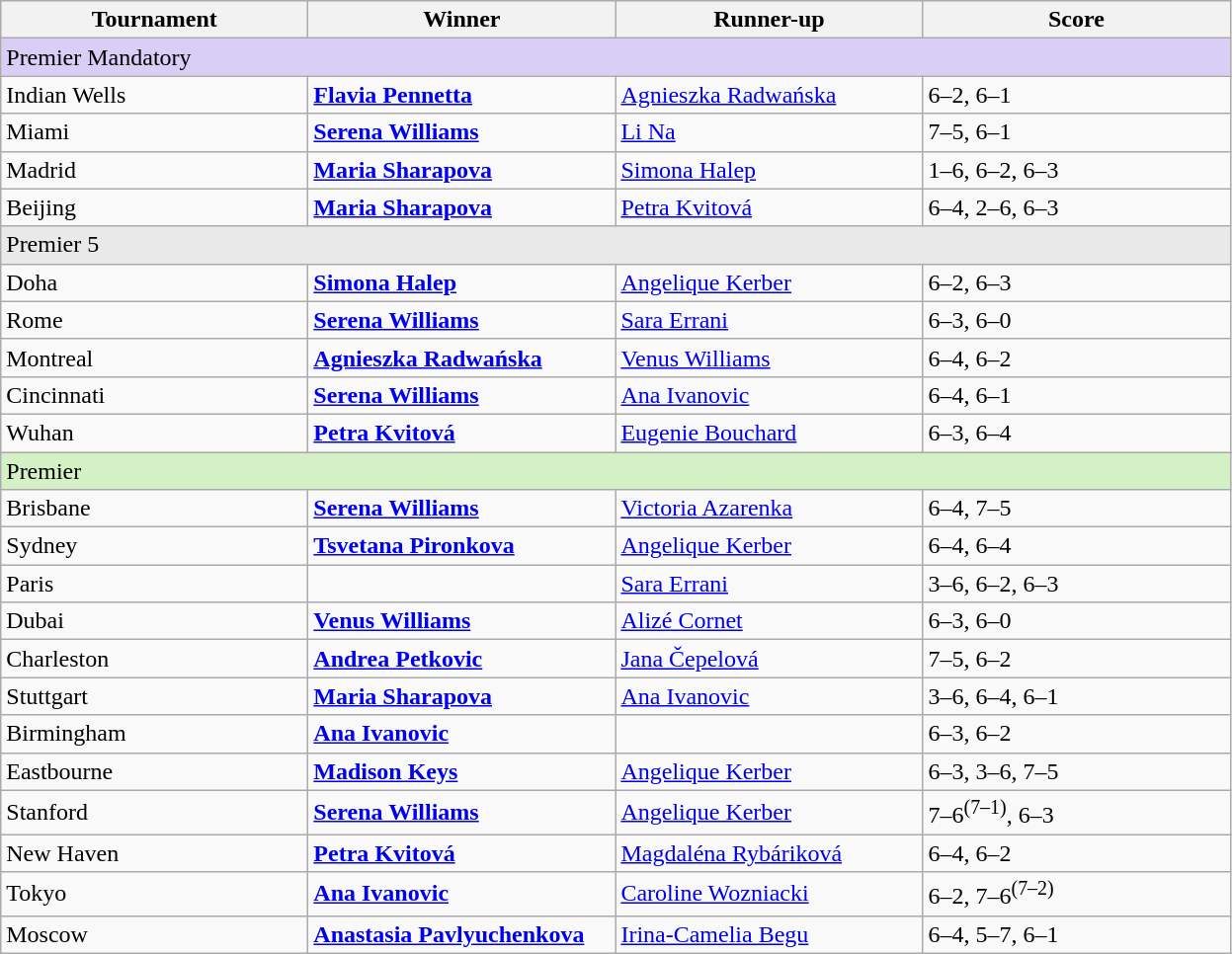<table class="wikitable nowrap">
<tr bgcolor="#efefef">
<th width=200>Tournament</th>
<th width=200>Winner</th>
<th width=200>Runner-up</th>
<th width=200>Score</th>
</tr>
<tr bgcolor="#d8cef6">
<td colspan="4">Premier Mandatory</td>
</tr>
<tr>
<td>Indian Wells</td>
<td><strong> <a href='#'>Flavia Pennetta</a></strong></td>
<td> <a href='#'>Agnieszka Radwańska</a></td>
<td>6–2, 6–1</td>
</tr>
<tr>
<td>Miami</td>
<td><strong> <a href='#'>Serena Williams</a></strong></td>
<td> <a href='#'>Li Na</a></td>
<td>7–5, 6–1</td>
</tr>
<tr>
<td>Madrid</td>
<td><strong> <a href='#'>Maria Sharapova</a></strong></td>
<td> <a href='#'>Simona Halep</a></td>
<td>1–6, 6–2, 6–3</td>
</tr>
<tr>
<td>Beijing</td>
<td><strong> <a href='#'>Maria Sharapova</a></strong></td>
<td> <a href='#'>Petra Kvitová</a></td>
<td>6–4, 2–6, 6–3</td>
</tr>
<tr bgcolor="#E9E9E9">
<td colspan="4">Premier 5</td>
</tr>
<tr>
<td>Doha</td>
<td><strong> <a href='#'>Simona Halep</a></strong></td>
<td> <a href='#'>Angelique Kerber</a></td>
<td>6–2, 6–3</td>
</tr>
<tr>
<td>Rome</td>
<td><strong> <a href='#'>Serena Williams</a></strong></td>
<td> <a href='#'>Sara Errani</a></td>
<td>6–3, 6–0</td>
</tr>
<tr>
<td>Montreal</td>
<td><strong> <a href='#'>Agnieszka Radwańska</a></strong></td>
<td> <a href='#'>Venus Williams</a></td>
<td>6–4, 6–2</td>
</tr>
<tr>
<td>Cincinnati</td>
<td><strong> <a href='#'>Serena Williams</a></strong></td>
<td> <a href='#'>Ana Ivanovic</a></td>
<td>6–4, 6–1</td>
</tr>
<tr>
<td>Wuhan</td>
<td><strong> <a href='#'>Petra Kvitová</a></strong></td>
<td> <a href='#'>Eugenie Bouchard</a></td>
<td>6–3, 6–4</td>
</tr>
<tr bgcolor="#D4F1C5">
<td colspan="4">Premier</td>
</tr>
<tr>
<td>Brisbane</td>
<td><strong> <a href='#'>Serena Williams</a></strong></td>
<td> <a href='#'>Victoria Azarenka</a></td>
<td>6–4, 7–5</td>
</tr>
<tr>
<td>Sydney</td>
<td><strong> <a href='#'>Tsvetana Pironkova</a></strong></td>
<td> <a href='#'>Angelique Kerber</a></td>
<td>6–4, 6–4</td>
</tr>
<tr>
<td>Paris</td>
<td><strong></strong></td>
<td> <a href='#'>Sara Errani</a></td>
<td>3–6, 6–2, 6–3</td>
</tr>
<tr>
<td>Dubai</td>
<td><strong> <a href='#'>Venus Williams</a></strong></td>
<td> <a href='#'>Alizé Cornet</a></td>
<td>6–3, 6–0</td>
</tr>
<tr>
<td>Charleston</td>
<td><strong> <a href='#'>Andrea Petkovic</a></strong></td>
<td> <a href='#'>Jana Čepelová</a></td>
<td>7–5, 6–2</td>
</tr>
<tr>
<td>Stuttgart</td>
<td><strong> <a href='#'>Maria Sharapova</a></strong></td>
<td> <a href='#'>Ana Ivanovic</a></td>
<td>3–6, 6–4, 6–1</td>
</tr>
<tr>
<td>Birmingham</td>
<td><strong> <a href='#'>Ana Ivanovic</a></strong></td>
<td></td>
<td>6–3, 6–2</td>
</tr>
<tr>
<td>Eastbourne</td>
<td><strong> <a href='#'>Madison Keys</a></strong></td>
<td> <a href='#'>Angelique Kerber</a></td>
<td>6–3, 3–6, 7–5</td>
</tr>
<tr>
<td>Stanford</td>
<td><strong> <a href='#'>Serena Williams</a></strong></td>
<td> <a href='#'>Angelique Kerber</a></td>
<td>7–6<sup>(7–1)</sup>, 6–3</td>
</tr>
<tr>
<td>New Haven</td>
<td><strong> <a href='#'>Petra Kvitová</a></strong></td>
<td> <a href='#'>Magdaléna Rybáriková</a></td>
<td>6–4, 6–2</td>
</tr>
<tr>
<td>Tokyo</td>
<td><strong> <a href='#'>Ana Ivanovic</a></strong></td>
<td> <a href='#'>Caroline Wozniacki</a></td>
<td>6–2, 7–6<sup>(7–2)</sup></td>
</tr>
<tr>
<td>Moscow</td>
<td><strong> <a href='#'>Anastasia Pavlyuchenkova</a></strong></td>
<td> <a href='#'>Irina-Camelia Begu</a></td>
<td>6–4, 5–7, 6–1</td>
</tr>
</table>
